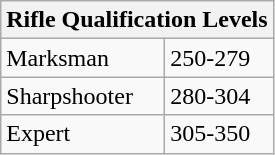<table class="wikitable">
<tr>
<th colspan="2">Rifle Qualification Levels</th>
</tr>
<tr>
<td>Marksman</td>
<td>250-279</td>
</tr>
<tr>
<td>Sharpshooter</td>
<td>280-304</td>
</tr>
<tr>
<td>Expert</td>
<td>305-350</td>
</tr>
</table>
